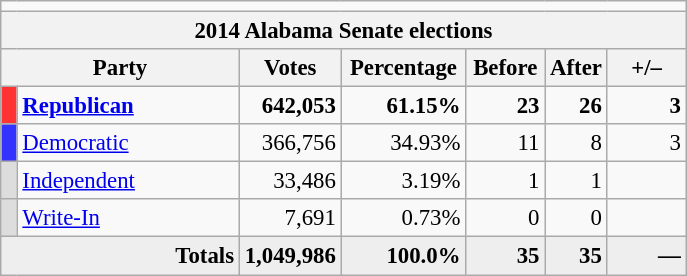<table class="wikitable" style="font-size:95%;">
<tr>
<td colspan="15" style="text-align:center;"></td>
</tr>
<tr>
<th colspan="9">2014 Alabama Senate elections</th>
</tr>
<tr>
<th colspan=2 style="width: 10em">Party</th>
<th style="width: 4em">Votes</th>
<th style="width: 5em">Percentage</th>
<th style="width: 3em">Before</th>
<th style="width: 1em">After</th>
<th style="width: 3em">+/–</th>
</tr>
<tr>
<th style="background:#f33; width:3px;"></th>
<td style="width: 130px"><strong><a href='#'>Republican</a></strong></td>
<td style="text-align:right;"><strong>642,053</strong></td>
<td style="text-align:right;"><strong>61.15%</strong></td>
<td style="text-align:right;"><strong>23</strong></td>
<td style="text-align:right;"><strong>26</strong></td>
<td style="text-align:right;"><strong> 3</strong></td>
</tr>
<tr>
<th style="background:#33f; width:3px;"></th>
<td style="width: 130px"><a href='#'>Democratic</a></td>
<td style="text-align:right;">366,756</td>
<td style="text-align:right;">34.93%</td>
<td style="text-align:right;">11</td>
<td style="text-align:right;">8</td>
<td style="text-align:right;"> 3</td>
</tr>
<tr>
<th style="background:#ddd; width:3px;"></th>
<td style="width: 130px"><a href='#'>Independent</a></td>
<td style="text-align:right;">33,486</td>
<td style="text-align:right;">3.19%</td>
<td style="text-align:right;">1</td>
<td style="text-align:right;">1</td>
<td style="text-align:right;"></td>
</tr>
<tr>
<th style="background:#ddd; width:3px;"></th>
<td style="width: 130px"><a href='#'>Write-In</a></td>
<td style="text-align:right;">7,691</td>
<td style="text-align:right;">0.73%</td>
<td style="text-align:right;">0</td>
<td style="text-align:right;">0</td>
<td style="text-align:right;"></td>
</tr>
<tr style="background:#eee; text-align:right;">
<td colspan="2"><strong>Totals</strong></td>
<td><strong>1,049,986</strong></td>
<td><strong>100.0%</strong></td>
<td><strong>35</strong></td>
<td><strong>35</strong></td>
<td><strong>—</strong></td>
</tr>
</table>
